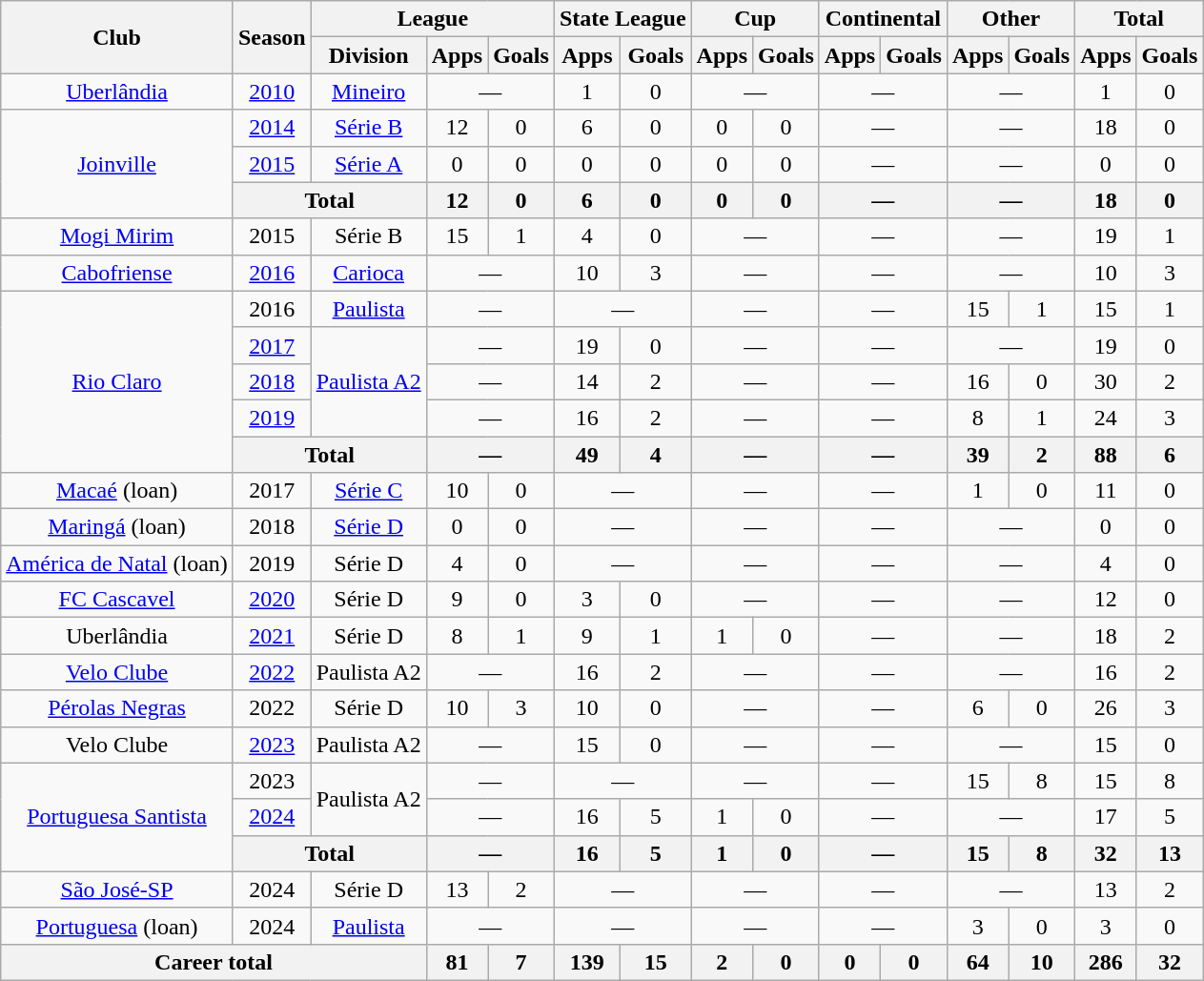<table class="wikitable" style="text-align: center;">
<tr>
<th rowspan="2">Club</th>
<th rowspan="2">Season</th>
<th colspan="3">League</th>
<th colspan="2">State League</th>
<th colspan="2">Cup</th>
<th colspan="2">Continental</th>
<th colspan="2">Other</th>
<th colspan="2">Total</th>
</tr>
<tr>
<th>Division</th>
<th>Apps</th>
<th>Goals</th>
<th>Apps</th>
<th>Goals</th>
<th>Apps</th>
<th>Goals</th>
<th>Apps</th>
<th>Goals</th>
<th>Apps</th>
<th>Goals</th>
<th>Apps</th>
<th>Goals</th>
</tr>
<tr>
<td valign="center"><a href='#'>Uberlândia</a></td>
<td><a href='#'>2010</a></td>
<td><a href='#'>Mineiro</a></td>
<td colspan="2">—</td>
<td>1</td>
<td>0</td>
<td colspan="2">—</td>
<td colspan="2">—</td>
<td colspan="2">—</td>
<td>1</td>
<td>0</td>
</tr>
<tr>
<td rowspan="3" valign="center"><a href='#'>Joinville</a></td>
<td><a href='#'>2014</a></td>
<td><a href='#'>Série B</a></td>
<td>12</td>
<td>0</td>
<td>6</td>
<td>0</td>
<td>0</td>
<td>0</td>
<td colspan="2">—</td>
<td colspan="2">—</td>
<td>18</td>
<td>0</td>
</tr>
<tr>
<td><a href='#'>2015</a></td>
<td><a href='#'>Série A</a></td>
<td>0</td>
<td>0</td>
<td>0</td>
<td>0</td>
<td>0</td>
<td>0</td>
<td colspan="2">—</td>
<td colspan="2">—</td>
<td>0</td>
<td>0</td>
</tr>
<tr>
<th colspan="2">Total</th>
<th>12</th>
<th>0</th>
<th>6</th>
<th>0</th>
<th>0</th>
<th>0</th>
<th colspan="2">—</th>
<th colspan="2">—</th>
<th>18</th>
<th>0</th>
</tr>
<tr>
<td valign="center"><a href='#'>Mogi Mirim</a></td>
<td>2015</td>
<td>Série B</td>
<td>15</td>
<td>1</td>
<td>4</td>
<td>0</td>
<td colspan="2">—</td>
<td colspan="2">—</td>
<td colspan="2">—</td>
<td>19</td>
<td>1</td>
</tr>
<tr>
<td valign="center"><a href='#'>Cabofriense</a></td>
<td><a href='#'>2016</a></td>
<td><a href='#'>Carioca</a></td>
<td colspan="2">—</td>
<td>10</td>
<td>3</td>
<td colspan="2">—</td>
<td colspan="2">—</td>
<td colspan="2">—</td>
<td>10</td>
<td>3</td>
</tr>
<tr>
<td rowspan="5" valign="center"><a href='#'>Rio Claro</a></td>
<td>2016</td>
<td><a href='#'>Paulista</a></td>
<td colspan="2">—</td>
<td colspan="2">—</td>
<td colspan="2">—</td>
<td colspan="2">—</td>
<td>15</td>
<td>1</td>
<td>15</td>
<td>1</td>
</tr>
<tr>
<td><a href='#'>2017</a></td>
<td rowspan="3"><a href='#'>Paulista A2</a></td>
<td colspan="2">—</td>
<td>19</td>
<td>0</td>
<td colspan="2">—</td>
<td colspan="2">—</td>
<td colspan="2">—</td>
<td>19</td>
<td>0</td>
</tr>
<tr>
<td><a href='#'>2018</a></td>
<td colspan="2">—</td>
<td>14</td>
<td>2</td>
<td colspan="2">—</td>
<td colspan="2">—</td>
<td>16</td>
<td>0</td>
<td>30</td>
<td>2</td>
</tr>
<tr>
<td><a href='#'>2019</a></td>
<td colspan="2">—</td>
<td>16</td>
<td>2</td>
<td colspan="2">—</td>
<td colspan="2">—</td>
<td>8</td>
<td>1</td>
<td>24</td>
<td>3</td>
</tr>
<tr>
<th colspan="2">Total</th>
<th colspan="2">—</th>
<th>49</th>
<th>4</th>
<th colspan="2">—</th>
<th colspan="2">—</th>
<th>39</th>
<th>2</th>
<th>88</th>
<th>6</th>
</tr>
<tr>
<td valign="center"><a href='#'>Macaé</a> (loan)</td>
<td>2017</td>
<td><a href='#'>Série C</a></td>
<td>10</td>
<td>0</td>
<td colspan="2">—</td>
<td colspan="2">—</td>
<td colspan="2">—</td>
<td>1</td>
<td>0</td>
<td>11</td>
<td>0</td>
</tr>
<tr>
<td valign="center"><a href='#'>Maringá</a> (loan)</td>
<td>2018</td>
<td><a href='#'>Série D</a></td>
<td>0</td>
<td>0</td>
<td colspan="2">—</td>
<td colspan="2">—</td>
<td colspan="2">—</td>
<td colspan="2">—</td>
<td>0</td>
<td>0</td>
</tr>
<tr>
<td valign="center"><a href='#'>América de Natal</a> (loan)</td>
<td>2019</td>
<td>Série D</td>
<td>4</td>
<td>0</td>
<td colspan="2">—</td>
<td colspan="2">—</td>
<td colspan="2">—</td>
<td colspan="2">—</td>
<td>4</td>
<td>0</td>
</tr>
<tr>
<td valign="center"><a href='#'>FC Cascavel</a></td>
<td><a href='#'>2020</a></td>
<td>Série D</td>
<td>9</td>
<td>0</td>
<td>3</td>
<td>0</td>
<td colspan="2">—</td>
<td colspan="2">—</td>
<td colspan="2">—</td>
<td>12</td>
<td>0</td>
</tr>
<tr>
<td valign="center">Uberlândia</td>
<td><a href='#'>2021</a></td>
<td>Série D</td>
<td>8</td>
<td>1</td>
<td>9</td>
<td>1</td>
<td>1</td>
<td>0</td>
<td colspan="2">—</td>
<td colspan="2">—</td>
<td>18</td>
<td>2</td>
</tr>
<tr>
<td valign="center"><a href='#'>Velo Clube</a></td>
<td><a href='#'>2022</a></td>
<td>Paulista A2</td>
<td colspan="2">—</td>
<td>16</td>
<td>2</td>
<td colspan="2">—</td>
<td colspan="2">—</td>
<td colspan="2">—</td>
<td>16</td>
<td>2</td>
</tr>
<tr>
<td valign="center"><a href='#'>Pérolas Negras</a></td>
<td>2022</td>
<td>Série D</td>
<td>10</td>
<td>3</td>
<td>10</td>
<td>0</td>
<td colspan="2">—</td>
<td colspan="2">—</td>
<td>6</td>
<td>0</td>
<td>26</td>
<td>3</td>
</tr>
<tr>
<td valign="center">Velo Clube</td>
<td><a href='#'>2023</a></td>
<td>Paulista A2</td>
<td colspan="2">—</td>
<td>15</td>
<td>0</td>
<td colspan="2">—</td>
<td colspan="2">—</td>
<td colspan="2">—</td>
<td>15</td>
<td>0</td>
</tr>
<tr>
<td rowspan="3" valign="center"><a href='#'>Portuguesa Santista</a></td>
<td>2023</td>
<td rowspan="2">Paulista A2</td>
<td colspan="2">—</td>
<td colspan="2">—</td>
<td colspan="2">—</td>
<td colspan="2">—</td>
<td>15</td>
<td>8</td>
<td>15</td>
<td>8</td>
</tr>
<tr>
<td><a href='#'>2024</a></td>
<td colspan="2">—</td>
<td>16</td>
<td>5</td>
<td>1</td>
<td>0</td>
<td colspan="2">—</td>
<td colspan="2">—</td>
<td>17</td>
<td>5</td>
</tr>
<tr>
<th colspan="2">Total</th>
<th colspan="2">—</th>
<th>16</th>
<th>5</th>
<th>1</th>
<th>0</th>
<th colspan="2">—</th>
<th>15</th>
<th>8</th>
<th>32</th>
<th>13</th>
</tr>
<tr>
<td valign="center"><a href='#'>São José-SP</a></td>
<td>2024</td>
<td>Série D</td>
<td>13</td>
<td>2</td>
<td colspan="2">—</td>
<td colspan="2">—</td>
<td colspan="2">—</td>
<td colspan="2">—</td>
<td>13</td>
<td>2</td>
</tr>
<tr>
<td valign="center"><a href='#'>Portuguesa</a> (loan)</td>
<td>2024</td>
<td><a href='#'>Paulista</a></td>
<td colspan="2">—</td>
<td colspan="2">—</td>
<td colspan="2">—</td>
<td colspan="2">—</td>
<td>3</td>
<td>0</td>
<td>3</td>
<td>0</td>
</tr>
<tr>
<th colspan="3"><strong>Career total</strong></th>
<th>81</th>
<th>7</th>
<th>139</th>
<th>15</th>
<th>2</th>
<th>0</th>
<th>0</th>
<th>0</th>
<th>64</th>
<th>10</th>
<th>286</th>
<th>32</th>
</tr>
</table>
